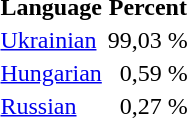<table class="standard">
<tr>
<th>Language</th>
<th>Percent</th>
</tr>
<tr>
<td><a href='#'>Ukrainian</a></td>
<td align="right">99,03 %</td>
</tr>
<tr>
<td><a href='#'>Hungarian</a></td>
<td align="right">0,59 %</td>
</tr>
<tr>
<td><a href='#'>Russian</a></td>
<td align="right">0,27 %</td>
</tr>
</table>
